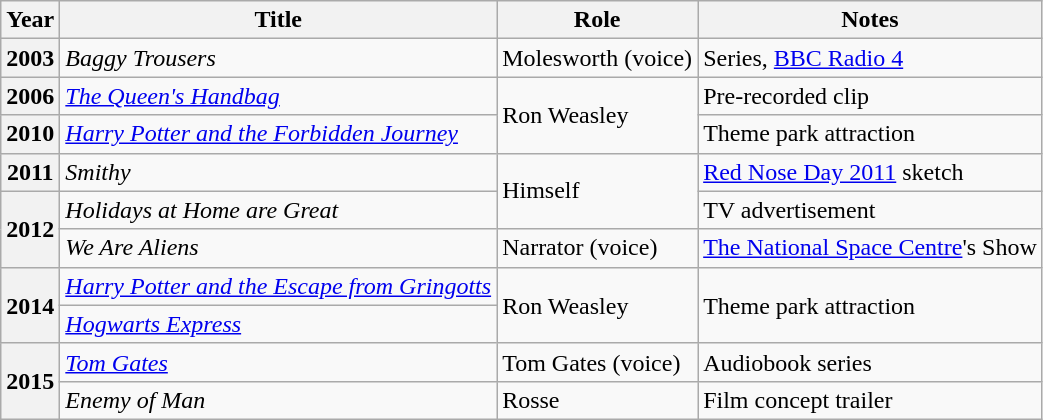<table class="wikitable plainrowheaders sortable">
<tr>
<th scope="col">Year</th>
<th scope="col">Title</th>
<th scope="col">Role</th>
<th scope="col" class="unsortable">Notes</th>
</tr>
<tr>
<th scope="row">2003</th>
<td><em>Baggy Trousers</em></td>
<td>Molesworth (voice)</td>
<td>Series, <a href='#'>BBC Radio 4</a></td>
</tr>
<tr>
<th scope="row">2006</th>
<td><em><a href='#'>The Queen's Handbag</a></em></td>
<td rowspan="2">Ron Weasley</td>
<td>Pre-recorded clip</td>
</tr>
<tr>
<th scope="row">2010</th>
<td><em><a href='#'>Harry Potter and the Forbidden Journey</a></em></td>
<td>Theme park attraction</td>
</tr>
<tr>
<th scope="row">2011</th>
<td><em>Smithy</em></td>
<td rowspan="2">Himself</td>
<td><a href='#'>Red Nose Day 2011</a> sketch</td>
</tr>
<tr>
<th scope="row" rowspan="2">2012</th>
<td><em>Holidays at Home are Great</em></td>
<td>TV advertisement</td>
</tr>
<tr>
<td><em>We Are Aliens</em></td>
<td>Narrator (voice)</td>
<td><a href='#'>The National Space Centre</a>'s Show</td>
</tr>
<tr>
<th scope="row" rowspan="2">2014</th>
<td><em><a href='#'>Harry Potter and the Escape from Gringotts</a></em></td>
<td rowspan="2">Ron Weasley</td>
<td rowspan="2">Theme park attraction</td>
</tr>
<tr>
<td><em><a href='#'>Hogwarts Express</a></em></td>
</tr>
<tr>
<th scope="row" rowspan="2">2015</th>
<td><em><a href='#'>Tom Gates</a></em></td>
<td>Tom Gates (voice)</td>
<td>Audiobook series</td>
</tr>
<tr>
<td><em>Enemy of Man</em></td>
<td>Rosse</td>
<td>Film concept trailer</td>
</tr>
</table>
